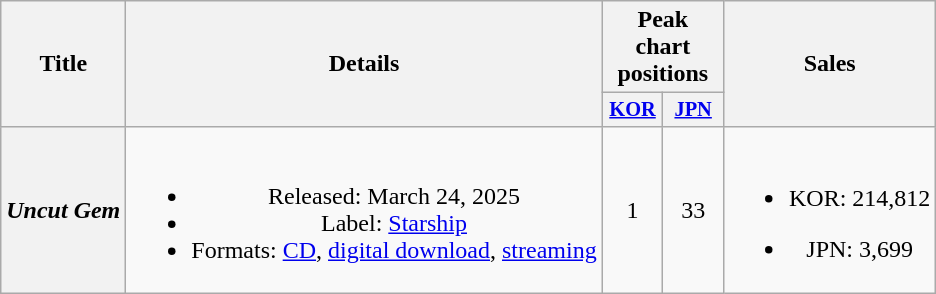<table class="wikitable plainrowheaders" style="text-align:center">
<tr>
<th scope="col" rowspan="2">Title</th>
<th scope="col" rowspan="2">Details</th>
<th scope="col" colspan="2">Peak chart positions</th>
<th scope="col" rowspan="2">Sales</th>
</tr>
<tr>
<th scope="col" style="width:2.5em;font-size:85%"><a href='#'>KOR</a><br></th>
<th scope="col" style="width:2.5em;font-size:85%"><a href='#'>JPN</a><br></th>
</tr>
<tr>
<th scope="row"><em>Uncut Gem</em></th>
<td><br><ul><li>Released: March 24, 2025</li><li>Label: <a href='#'>Starship</a></li><li>Formats: <a href='#'>CD</a>, <a href='#'>digital download</a>, <a href='#'>streaming</a></li></ul></td>
<td>1</td>
<td>33</td>
<td><br><ul><li>KOR: 214,812</li></ul><ul><li>JPN: 3,699</li></ul></td>
</tr>
</table>
